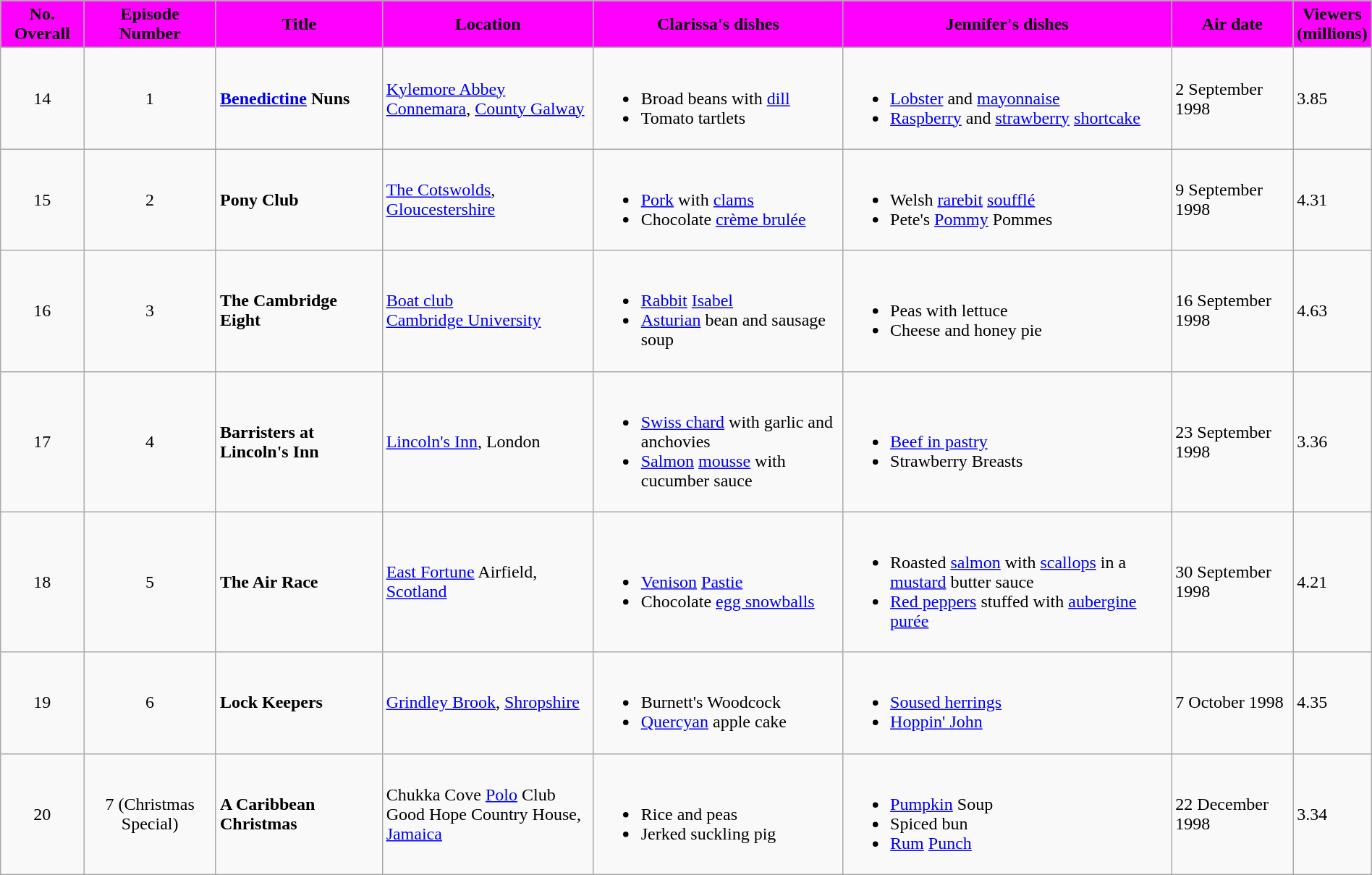<table width="100%" class="wikitable">
<tr style="background:magenta; text-align:center;">
<td><strong>No. Overall</strong></td>
<td><strong>Episode Number</strong></td>
<td><strong>Title</strong></td>
<td><strong>Location</strong></td>
<td><strong>Clarissa's dishes</strong></td>
<td><strong>Jennifer's dishes</strong></td>
<td><strong>Air date</strong></td>
<td><strong>Viewers</strong> <br> <strong>(millions)</strong></td>
</tr>
<tr>
<td style="text-align:center;">14</td>
<td style="text-align:center;">1</td>
<td><strong><a href='#'>Benedictine</a> Nuns</strong></td>
<td><a href='#'>Kylemore Abbey</a><br><a href='#'>Connemara</a>, <a href='#'>County Galway</a></td>
<td><br><ul><li>Broad beans with <a href='#'>dill</a></li><li>Tomato tartlets</li></ul></td>
<td><br><ul><li><a href='#'>Lobster</a> and <a href='#'>mayonnaise</a></li><li><a href='#'>Raspberry</a> and <a href='#'>strawberry</a> <a href='#'>shortcake</a></li></ul></td>
<td>2 September 1998</td>
<td>3.85</td>
</tr>
<tr>
<td style="text-align:center;">15</td>
<td style="text-align:center;">2</td>
<td><strong>Pony Club</strong></td>
<td><a href='#'>The Cotswolds</a>, <a href='#'>Gloucestershire</a></td>
<td><br><ul><li><a href='#'>Pork</a> with <a href='#'>clams</a></li><li>Chocolate <a href='#'>crème brulée</a></li></ul></td>
<td><br><ul><li>Welsh <a href='#'>rarebit</a> <a href='#'>soufflé</a></li><li>Pete's <a href='#'>Pommy</a> Pommes</li></ul></td>
<td>9 September 1998</td>
<td>4.31</td>
</tr>
<tr>
<td style="text-align:center;">16</td>
<td style="text-align:center;">3</td>
<td><strong>The Cambridge Eight</strong></td>
<td><a href='#'>Boat club</a><br><a href='#'>Cambridge University</a></td>
<td><br><ul><li><a href='#'>Rabbit</a> <a href='#'>Isabel</a></li><li><a href='#'>Asturian</a> bean and sausage soup</li></ul></td>
<td><br><ul><li>Peas with lettuce</li><li>Cheese and honey pie</li></ul></td>
<td>16 September 1998</td>
<td>4.63</td>
</tr>
<tr>
<td style="text-align:center;">17</td>
<td style="text-align:center;">4</td>
<td><strong>Barristers at Lincoln's Inn</strong></td>
<td><a href='#'>Lincoln's Inn</a>, London</td>
<td><br><ul><li><a href='#'>Swiss chard</a> with garlic and anchovies</li><li><a href='#'>Salmon</a> <a href='#'>mousse</a> with cucumber sauce</li></ul></td>
<td><br><ul><li><a href='#'>Beef in pastry</a></li><li>Strawberry Breasts</li></ul></td>
<td>23 September 1998</td>
<td>3.36</td>
</tr>
<tr>
<td style="text-align:center;">18</td>
<td style="text-align:center;">5</td>
<td><strong>The Air Race</strong></td>
<td><a href='#'>East Fortune</a> Airfield, <a href='#'>Scotland</a></td>
<td><br><ul><li><a href='#'>Venison</a> <a href='#'>Pastie</a></li><li>Chocolate <a href='#'>egg snowballs</a></li></ul></td>
<td><br><ul><li>Roasted <a href='#'>salmon</a> with <a href='#'>scallops</a> in a <a href='#'>mustard</a> butter sauce</li><li><a href='#'>Red peppers</a> stuffed with <a href='#'>aubergine</a> <a href='#'>purée</a></li></ul></td>
<td>30 September 1998</td>
<td>4.21</td>
</tr>
<tr>
<td style="text-align:center;">19</td>
<td style="text-align:center;">6</td>
<td><strong>Lock Keepers</strong></td>
<td><a href='#'>Grindley Brook</a>, <a href='#'>Shropshire</a></td>
<td><br><ul><li>Burnett's Woodcock</li><li><a href='#'>Quercyan</a> apple cake</li></ul></td>
<td><br><ul><li><a href='#'>Soused herrings</a></li><li><a href='#'>Hoppin' John</a></li></ul></td>
<td>7 October 1998</td>
<td>4.35</td>
</tr>
<tr>
<td style="text-align:center;">20</td>
<td style="text-align:center;">7 (Christmas Special)</td>
<td><strong>A Caribbean Christmas</strong></td>
<td>Chukka Cove <a href='#'>Polo</a> Club<br>Good Hope Country House, <a href='#'>Jamaica</a></td>
<td><br><ul><li>Rice and peas</li><li>Jerked suckling pig</li></ul></td>
<td><br><ul><li><a href='#'>Pumpkin</a> Soup</li><li>Spiced bun</li><li><a href='#'>Rum</a> <a href='#'>Punch</a></li></ul></td>
<td>22 December 1998</td>
<td>3.34</td>
</tr>
</table>
